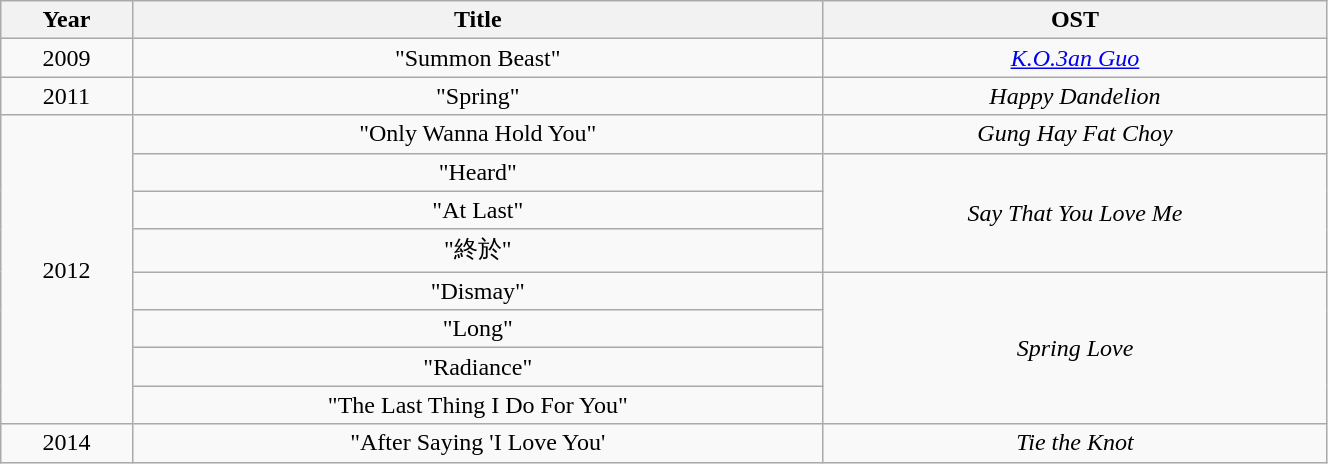<table class="wikitable" style="text-align: center; width:70%;">
<tr>
<th>Year</th>
<th>Title</th>
<th>OST</th>
</tr>
<tr>
<td>2009</td>
<td>"Summon Beast"</td>
<td><em><a href='#'>K.O.3an Guo</a></em></td>
</tr>
<tr>
<td>2011</td>
<td>"Spring"</td>
<td><em>Happy Dandelion</em></td>
</tr>
<tr>
<td rowspan=8>2012</td>
<td>"Only Wanna Hold You"</td>
<td><em>Gung Hay Fat Choy</em></td>
</tr>
<tr>
<td>"Heard"</td>
<td rowspan=3><em>Say That You Love Me</em></td>
</tr>
<tr>
<td>"At Last"</td>
</tr>
<tr>
<td>"終於"</td>
</tr>
<tr>
<td>"Dismay"</td>
<td rowspan=4><em>Spring Love</em></td>
</tr>
<tr>
<td>"Long"</td>
</tr>
<tr>
<td>"Radiance"</td>
</tr>
<tr>
<td>"The Last Thing I Do For You"</td>
</tr>
<tr>
<td>2014</td>
<td>"After Saying 'I Love You'</td>
<td><em>Tie the Knot</em></td>
</tr>
</table>
